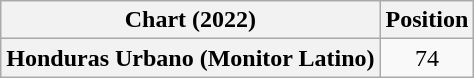<table class="wikitable sortable plainrowheaders" style="text-align:center">
<tr>
<th scope="col">Chart (2022)</th>
<th scope="col">Position</th>
</tr>
<tr>
<th scope="row">Honduras Urbano (Monitor Latino)</th>
<td>74</td>
</tr>
</table>
